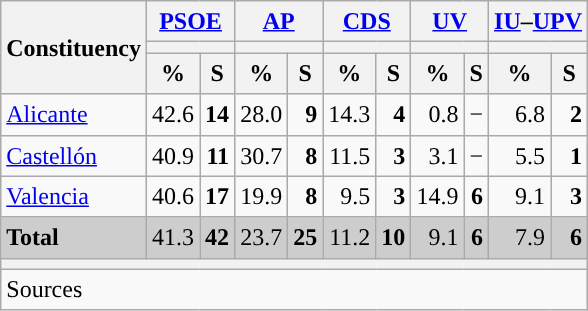<table class="wikitable sortable" style="text-align:right; line-height:20px;">
<tr>
<th rowspan="3">Constituency</th>
<th colspan="2" width="30px" class="unsortable"><a href='#'>PSOE</a></th>
<th colspan="2" width="30px" class="unsortable"><a href='#'>AP</a></th>
<th colspan="2" width="30px" class="unsortable"><a href='#'>CDS</a></th>
<th colspan="2" width="30px" class="unsortable"><a href='#'>UV</a></th>
<th colspan="2" width="30px" class="unsortable"><a href='#'>IU</a>–<a href='#'>UPV</a></th>
</tr>
<tr>
<th colspan="2" style="background:"></th>
<th colspan="2" style="background:"></th>
<th colspan="2" style="background:"></th>
<th colspan="2" style="background:"></th>
<th colspan="2" style="background:"></th>
</tr>
<tr>
<th data-sort-type="number">%</th>
<th data-sort-type="number">S</th>
<th data-sort-type="number">%</th>
<th data-sort-type="number">S</th>
<th data-sort-type="number">%</th>
<th data-sort-type="number">S</th>
<th data-sort-type="number">%</th>
<th data-sort-type="number">S</th>
<th data-sort-type="number">%</th>
<th data-sort-type="number">S</th>
</tr>
<tr>
<td align="left"><a href='#'>Alicante</a></td>
<td style="background:">42.6</td>
<td><strong>14</strong></td>
<td>28.0</td>
<td><strong>9</strong></td>
<td>14.3</td>
<td><strong>4</strong></td>
<td>0.8</td>
<td>−</td>
<td>6.8</td>
<td><strong>2</strong></td>
</tr>
<tr>
<td align="left"><a href='#'>Castellón</a></td>
<td style="background:">40.9</td>
<td><strong>11</strong></td>
<td>30.7</td>
<td><strong>8</strong></td>
<td>11.5</td>
<td><strong>3</strong></td>
<td>3.1</td>
<td>−</td>
<td>5.5</td>
<td><strong>1</strong></td>
</tr>
<tr>
<td align="left"><a href='#'>Valencia</a></td>
<td style="background:">40.6</td>
<td><strong>17</strong></td>
<td>19.9</td>
<td><strong>8</strong></td>
<td>9.5</td>
<td><strong>3</strong></td>
<td>14.9</td>
<td><strong>6</strong></td>
<td>9.1</td>
<td><strong>3</strong></td>
</tr>
<tr style="background:#CDCDCD;">
<td align="left"><strong>Total</strong></td>
<td style="background:">41.3</td>
<td><strong>42</strong></td>
<td>23.7</td>
<td><strong>25</strong></td>
<td>11.2</td>
<td><strong>10</strong></td>
<td>9.1</td>
<td><strong>6</strong></td>
<td>7.9</td>
<td><strong>6</strong></td>
</tr>
<tr>
<th colspan="11"></th>
</tr>
<tr>
<th style="text-align:left; font-weight:normal; background:#F9F9F9" colspan="11">Sources</th>
</tr>
</table>
